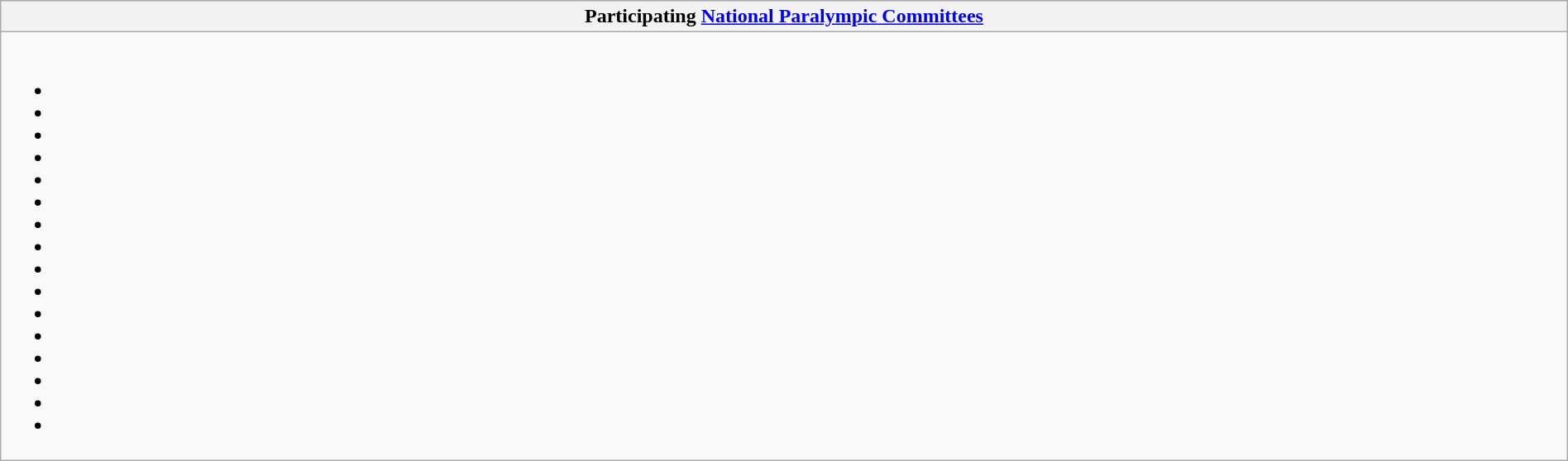<table class="wikitable collapsible" style="width:100%;">
<tr>
<th>Participating <a href='#'>National Paralympic Committees</a></th>
</tr>
<tr>
<td><br><ul><li></li><li></li><li></li><li></li><li></li><li></li><li></li><li></li><li></li><li></li><li></li><li></li><li></li><li></li><li></li><li></li></ul></td>
</tr>
</table>
